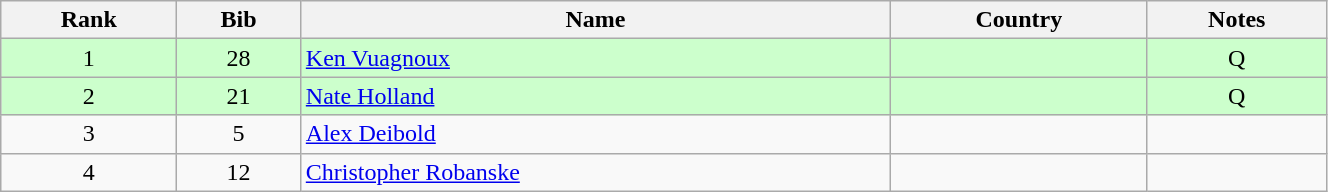<table class="wikitable" style="text-align:center;" width=70%>
<tr>
<th>Rank</th>
<th>Bib</th>
<th>Name</th>
<th>Country</th>
<th>Notes</th>
</tr>
<tr bgcolor="#ccffcc">
<td>1</td>
<td>28</td>
<td align=left><a href='#'>Ken Vuagnoux</a></td>
<td align=left></td>
<td>Q</td>
</tr>
<tr bgcolor="#ccffcc">
<td>2</td>
<td>21</td>
<td align=left><a href='#'>Nate Holland</a></td>
<td align=left></td>
<td>Q</td>
</tr>
<tr>
<td>3</td>
<td>5</td>
<td align=left><a href='#'>Alex Deibold</a></td>
<td align=left></td>
<td></td>
</tr>
<tr>
<td>4</td>
<td>12</td>
<td align=left><a href='#'>Christopher Robanske</a></td>
<td align=left></td>
<td></td>
</tr>
</table>
